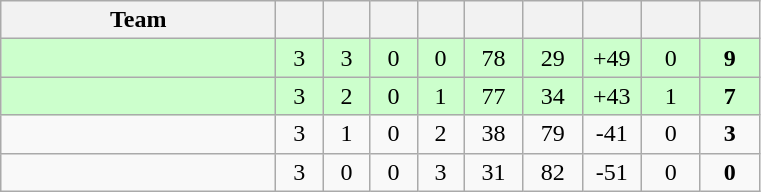<table class="wikitable" style="text-align:center;">
<tr>
<th style="width:11.0em;">Team</th>
<th style="width:1.5em;"></th>
<th style="width:1.5em;"></th>
<th style="width:1.5em;"></th>
<th style="width:1.5em;"></th>
<th style="width:2.0em;"></th>
<th style="width:2.0em;"></th>
<th style="width:2.0em;"></th>
<th style="width:2.0em;"></th>
<th style="width:2.0em;"></th>
</tr>
<tr bgcolor=#cfc>
<td align="left"></td>
<td>3</td>
<td>3</td>
<td>0</td>
<td>0</td>
<td>78</td>
<td>29</td>
<td>+49</td>
<td>0</td>
<td><strong>9</strong></td>
</tr>
<tr bgcolor=#cfc>
<td align="left"></td>
<td>3</td>
<td>2</td>
<td>0</td>
<td>1</td>
<td>77</td>
<td>34</td>
<td>+43</td>
<td>1</td>
<td><strong>7</strong></td>
</tr>
<tr>
<td align="left"></td>
<td>3</td>
<td>1</td>
<td>0</td>
<td>2</td>
<td>38</td>
<td>79</td>
<td>-41</td>
<td>0</td>
<td><strong>3</strong></td>
</tr>
<tr>
<td align="left"></td>
<td>3</td>
<td>0</td>
<td>0</td>
<td>3</td>
<td>31</td>
<td>82</td>
<td>-51</td>
<td>0</td>
<td><strong>0</strong></td>
</tr>
</table>
